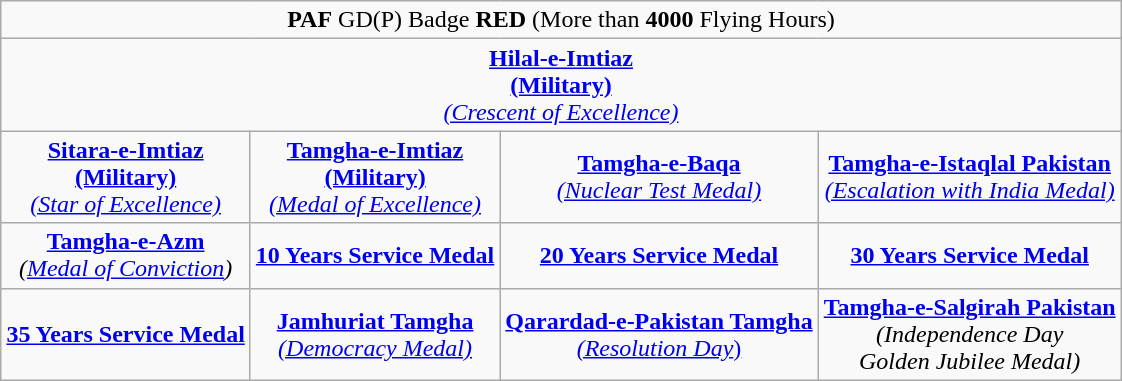<table class="wikitable" style="margin:1em auto; text-align:center;">
<tr>
<td colspan="5"><strong>PAF</strong> GD(P) Badge <strong>RED</strong> (More than <strong>4000</strong> Flying Hours)</td>
</tr>
<tr>
<td colspan="4"><strong><a href='#'>Hilal-e-Imtiaz</a><br><a href='#'>(Military)</a></strong><br><em><a href='#'>(Crescent of Excellence)</a></em></td>
</tr>
<tr>
<td><strong><a href='#'>Sitara-e-Imtiaz</a><br><a href='#'>(Military)</a></strong><br><em><a href='#'>(Star of Excellence)</a></em></td>
<td><strong><a href='#'>Tamgha-e-Imtiaz</a><br><a href='#'>(Military)</a></strong><br><em><a href='#'>(Medal of Excellence)</a></em></td>
<td><strong><a href='#'>Tamgha-e-Baqa</a></strong><br><em><a href='#'>(Nuclear Test Medal)</a></em></td>
<td><strong><a href='#'>Tamgha-e-Istaqlal Pakistan</a></strong><br><em><a href='#'>(Escalation with India Medal)</a></em></td>
</tr>
<tr>
<td><strong><a href='#'>Tamgha-e-Azm</a></strong><br><em>(<a href='#'>Medal of Conviction</a>)</em></td>
<td><strong><a href='#'>10 Years Service Medal</a></strong></td>
<td><strong><a href='#'>20 Years Service Medal</a></strong></td>
<td><strong><a href='#'>30 Years Service Medal</a></strong></td>
</tr>
<tr>
<td><strong><a href='#'>35 Years Service Medal</a></strong></td>
<td><strong><a href='#'>Jamhuriat Tamgha</a></strong><br><em><a href='#'>(Democracy Medal)</a></em></td>
<td><strong><a href='#'>Qarardad-e-Pakistan Tamgha</a></strong><br><a href='#'><em>(Resolution Day</em>)</a></td>
<td><strong><a href='#'>Tamgha-e-Salgirah Pakistan</a></strong><br><em>(Independence Day</em><br><em>Golden Jubilee Medal)</em></td>
</tr>
</table>
